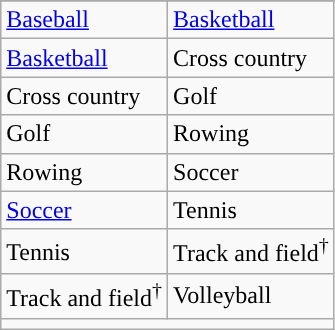<table class="wikitable" style= " ">
<tr>
</tr>
<tr>
<td><a href='#'>Baseball</a></td>
<td><a href='#'>Basketball</a></td>
</tr>
<tr>
<td><a href='#'>Basketball</a></td>
<td>Cross country</td>
</tr>
<tr>
<td>Cross country</td>
<td>Golf</td>
</tr>
<tr>
<td>Golf</td>
<td>Rowing</td>
</tr>
<tr>
<td>Rowing</td>
<td>Soccer</td>
</tr>
<tr>
<td><a href='#'>Soccer</a></td>
<td>Tennis</td>
</tr>
<tr>
<td>Tennis</td>
<td>Track and field<sup>†</sup></td>
</tr>
<tr>
<td>Track and field<sup>†</sup></td>
<td>Volleyball</td>
</tr>
<tr>
<td colspan="2"></td>
</tr>
</table>
